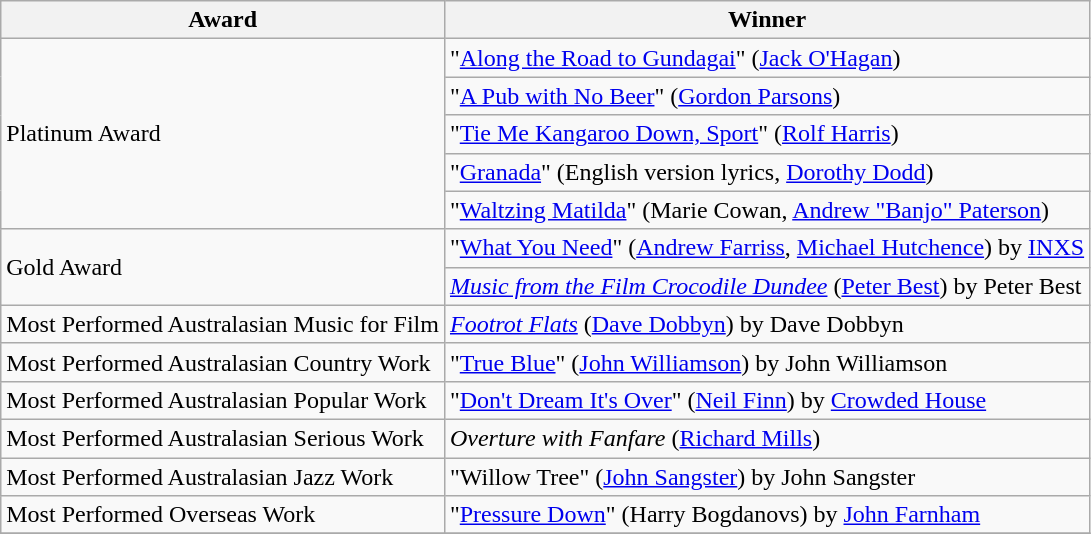<table class="wikitable">
<tr>
<th>Award</th>
<th>Winner</th>
</tr>
<tr>
<td rowspan="5">Platinum Award</td>
<td>"<a href='#'>Along the Road to Gundagai</a>" (<a href='#'>Jack O'Hagan</a>)</td>
</tr>
<tr>
<td>"<a href='#'>A Pub with No Beer</a>" (<a href='#'>Gordon Parsons</a>)</td>
</tr>
<tr>
<td>"<a href='#'>Tie Me Kangaroo Down, Sport</a>" (<a href='#'>Rolf Harris</a>)</td>
</tr>
<tr>
<td>"<a href='#'>Granada</a>" (English version lyrics, <a href='#'>Dorothy Dodd</a>)</td>
</tr>
<tr>
<td>"<a href='#'>Waltzing Matilda</a>" (Marie Cowan, <a href='#'>Andrew "Banjo" Paterson</a>)</td>
</tr>
<tr>
<td rowspan="2">Gold Award</td>
<td>"<a href='#'>What You Need</a>" (<a href='#'>Andrew Farriss</a>, <a href='#'>Michael Hutchence</a>) by <a href='#'>INXS</a></td>
</tr>
<tr>
<td><em><a href='#'>Music from the Film Crocodile Dundee</a></em> (<a href='#'>Peter Best</a>) by Peter Best</td>
</tr>
<tr>
<td>Most Performed Australasian Music for Film</td>
<td><em><a href='#'>Footrot Flats</a></em> (<a href='#'>Dave Dobbyn</a>) by Dave Dobbyn</td>
</tr>
<tr>
<td>Most Performed Australasian Country Work</td>
<td>"<a href='#'>True Blue</a>" (<a href='#'>John Williamson</a>) by John Williamson</td>
</tr>
<tr>
<td>Most Performed Australasian Popular Work</td>
<td>"<a href='#'>Don't Dream It's Over</a>" (<a href='#'>Neil Finn</a>) by <a href='#'>Crowded House</a></td>
</tr>
<tr>
<td>Most Performed Australasian Serious Work</td>
<td><em>Overture with Fanfare</em> (<a href='#'>Richard Mills</a>)</td>
</tr>
<tr>
<td>Most Performed Australasian Jazz Work</td>
<td>"Willow Tree" (<a href='#'>John Sangster</a>) by John Sangster</td>
</tr>
<tr>
<td>Most Performed Overseas Work</td>
<td>"<a href='#'>Pressure Down</a>" (Harry Bogdanovs) by <a href='#'>John Farnham</a></td>
</tr>
<tr>
</tr>
</table>
